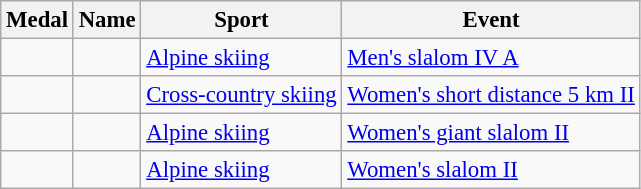<table class="wikitable sortable" style="font-size: 95%;">
<tr>
<th>Medal</th>
<th>Name</th>
<th>Sport</th>
<th>Event</th>
</tr>
<tr>
<td></td>
<td></td>
<td><a href='#'>Alpine skiing</a></td>
<td><a href='#'>Men's slalom IV A</a></td>
</tr>
<tr>
<td></td>
<td></td>
<td><a href='#'>Cross-country skiing</a></td>
<td><a href='#'>Women's short distance 5 km II</a></td>
</tr>
<tr>
<td></td>
<td></td>
<td><a href='#'>Alpine skiing</a></td>
<td><a href='#'>Women's giant slalom II</a></td>
</tr>
<tr>
<td></td>
<td></td>
<td><a href='#'>Alpine skiing</a></td>
<td><a href='#'>Women's slalom II</a></td>
</tr>
</table>
